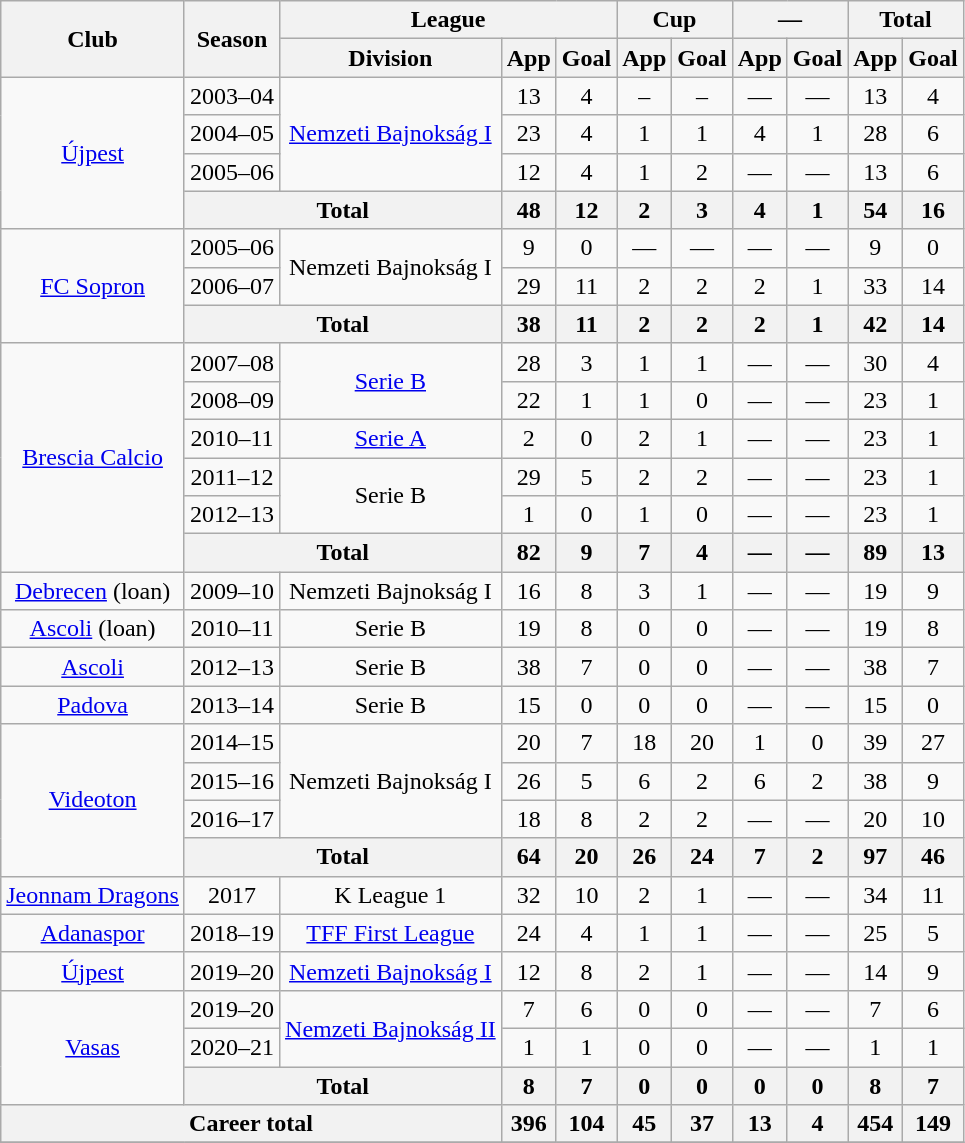<table class="wikitable" style="text-align: center">
<tr>
<th rowspan="2">Club</th>
<th rowspan="2">Season</th>
<th colspan="3">League</th>
<th colspan="2">Cup</th>
<th colspan="2">—</th>
<th colspan="2">Total</th>
</tr>
<tr>
<th>Division</th>
<th>App</th>
<th>Goal</th>
<th>App</th>
<th>Goal</th>
<th>App</th>
<th>Goal</th>
<th>App</th>
<th>Goal</th>
</tr>
<tr>
<td rowspan="4"><a href='#'>Újpest</a></td>
<td>2003–04</td>
<td rowspan="3"><a href='#'>Nemzeti Bajnokság I</a></td>
<td>13</td>
<td>4</td>
<td>–</td>
<td>–</td>
<td>—</td>
<td>—</td>
<td>13</td>
<td>4</td>
</tr>
<tr>
<td>2004–05</td>
<td>23</td>
<td>4</td>
<td>1</td>
<td>1</td>
<td>4</td>
<td>1</td>
<td>28</td>
<td>6</td>
</tr>
<tr>
<td>2005–06</td>
<td>12</td>
<td>4</td>
<td>1</td>
<td>2</td>
<td>—</td>
<td>—</td>
<td>13</td>
<td>6</td>
</tr>
<tr>
<th colspan="2">Total</th>
<th>48</th>
<th>12</th>
<th>2</th>
<th>3</th>
<th>4</th>
<th>1</th>
<th>54</th>
<th>16</th>
</tr>
<tr>
<td rowspan="3"><a href='#'>FC Sopron</a></td>
<td>2005–06</td>
<td rowspan="2">Nemzeti Bajnokság I</td>
<td>9</td>
<td>0</td>
<td>—</td>
<td>—</td>
<td>—</td>
<td>—</td>
<td>9</td>
<td>0</td>
</tr>
<tr>
<td>2006–07</td>
<td>29</td>
<td>11</td>
<td>2</td>
<td>2</td>
<td>2</td>
<td>1</td>
<td>33</td>
<td>14</td>
</tr>
<tr>
<th colspan="2">Total</th>
<th>38</th>
<th>11</th>
<th>2</th>
<th>2</th>
<th>2</th>
<th>1</th>
<th>42</th>
<th>14</th>
</tr>
<tr>
<td rowspan="6"><a href='#'>Brescia Calcio</a></td>
<td>2007–08</td>
<td rowspan="2"><a href='#'>Serie B</a></td>
<td>28</td>
<td>3</td>
<td>1</td>
<td>1</td>
<td>—</td>
<td>—</td>
<td>30</td>
<td>4</td>
</tr>
<tr>
<td>2008–09</td>
<td>22</td>
<td>1</td>
<td>1</td>
<td>0</td>
<td>—</td>
<td>—</td>
<td>23</td>
<td>1</td>
</tr>
<tr>
<td>2010–11</td>
<td><a href='#'>Serie A</a></td>
<td>2</td>
<td>0</td>
<td>2</td>
<td>1</td>
<td>—</td>
<td>—</td>
<td>23</td>
<td>1</td>
</tr>
<tr>
<td>2011–12</td>
<td rowspan="2">Serie B</td>
<td>29</td>
<td>5</td>
<td>2</td>
<td>2</td>
<td>—</td>
<td>—</td>
<td>23</td>
<td>1</td>
</tr>
<tr>
<td>2012–13</td>
<td>1</td>
<td>0</td>
<td>1</td>
<td>0</td>
<td>—</td>
<td>—</td>
<td>23</td>
<td>1</td>
</tr>
<tr>
<th colspan="2">Total</th>
<th>82</th>
<th>9</th>
<th>7</th>
<th>4</th>
<th>—</th>
<th>—</th>
<th>89</th>
<th>13</th>
</tr>
<tr>
<td><a href='#'>Debrecen</a> (loan)</td>
<td>2009–10</td>
<td>Nemzeti Bajnokság I</td>
<td>16</td>
<td>8</td>
<td>3</td>
<td>1</td>
<td>—</td>
<td>—</td>
<td>19</td>
<td>9</td>
</tr>
<tr>
<td><a href='#'>Ascoli</a> (loan)</td>
<td>2010–11</td>
<td>Serie B</td>
<td>19</td>
<td>8</td>
<td>0</td>
<td>0</td>
<td>—</td>
<td>—</td>
<td>19</td>
<td>8</td>
</tr>
<tr>
<td><a href='#'>Ascoli</a></td>
<td>2012–13</td>
<td>Serie B</td>
<td>38</td>
<td>7</td>
<td>0</td>
<td>0</td>
<td>—</td>
<td>—</td>
<td>38</td>
<td>7</td>
</tr>
<tr>
<td><a href='#'>Padova</a></td>
<td>2013–14</td>
<td>Serie B</td>
<td>15</td>
<td>0</td>
<td>0</td>
<td>0</td>
<td>—</td>
<td>—</td>
<td>15</td>
<td>0</td>
</tr>
<tr>
<td rowspan="4"><a href='#'>Videoton</a></td>
<td>2014–15</td>
<td rowspan="3">Nemzeti Bajnokság I</td>
<td>20</td>
<td>7</td>
<td>18</td>
<td>20</td>
<td>1</td>
<td>0</td>
<td>39</td>
<td>27</td>
</tr>
<tr>
<td>2015–16</td>
<td>26</td>
<td>5</td>
<td>6</td>
<td>2</td>
<td>6</td>
<td>2</td>
<td>38</td>
<td>9</td>
</tr>
<tr>
<td>2016–17</td>
<td>18</td>
<td>8</td>
<td>2</td>
<td>2</td>
<td>—</td>
<td>—</td>
<td>20</td>
<td>10</td>
</tr>
<tr>
<th colspan="2">Total</th>
<th>64</th>
<th>20</th>
<th>26</th>
<th>24</th>
<th>7</th>
<th>2</th>
<th>97</th>
<th>46</th>
</tr>
<tr>
<td><a href='#'>Jeonnam Dragons</a></td>
<td>2017</td>
<td>K League 1</td>
<td>32</td>
<td>10</td>
<td>2</td>
<td>1</td>
<td>—</td>
<td>—</td>
<td>34</td>
<td>11</td>
</tr>
<tr>
<td><a href='#'>Adanaspor</a></td>
<td>2018–19</td>
<td><a href='#'>TFF First League</a></td>
<td>24</td>
<td>4</td>
<td>1</td>
<td>1</td>
<td>—</td>
<td>—</td>
<td>25</td>
<td>5</td>
</tr>
<tr>
<td rowspan="1"><a href='#'>Újpest</a></td>
<td>2019–20</td>
<td rowspan="1"><a href='#'>Nemzeti Bajnokság I</a></td>
<td>12</td>
<td>8</td>
<td>2</td>
<td>1</td>
<td>—</td>
<td>—</td>
<td>14</td>
<td>9</td>
</tr>
<tr>
<td rowspan="3"><a href='#'>Vasas</a></td>
<td>2019–20</td>
<td rowspan="2"><a href='#'>Nemzeti Bajnokság II</a></td>
<td>7</td>
<td>6</td>
<td>0</td>
<td>0</td>
<td>—</td>
<td>—</td>
<td>7</td>
<td>6</td>
</tr>
<tr>
<td>2020–21</td>
<td>1</td>
<td>1</td>
<td>0</td>
<td>0</td>
<td>—</td>
<td>—</td>
<td>1</td>
<td>1</td>
</tr>
<tr>
<th colspan="2">Total</th>
<th>8</th>
<th>7</th>
<th>0</th>
<th>0</th>
<th>0</th>
<th>0</th>
<th>8</th>
<th>7</th>
</tr>
<tr>
<th colspan="3">Career total</th>
<th>396</th>
<th>104</th>
<th>45</th>
<th>37</th>
<th>13</th>
<th>4</th>
<th>454</th>
<th>149</th>
</tr>
<tr>
</tr>
</table>
